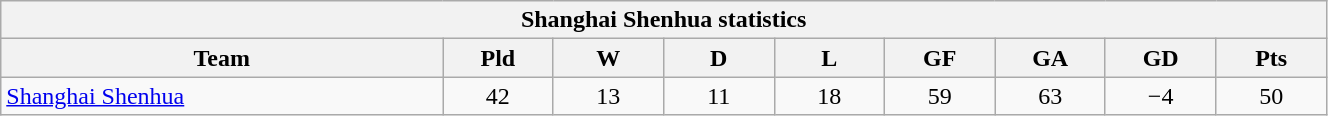<table width=70% class="wikitable" style="text-align:">
<tr>
<th colspan=9>Shanghai Shenhua statistics</th>
</tr>
<tr>
<th width=20%>Team</th>
<th width=5%>Pld</th>
<th width=5%>W</th>
<th width=5%>D</th>
<th width=5%>L</th>
<th width=5%>GF</th>
<th width=5%>GA</th>
<th width=5%>GD</th>
<th width=5%>Pts</th>
</tr>
<tr align=center>
<td align=left> <a href='#'>Shanghai Shenhua</a></td>
<td>42</td>
<td>13</td>
<td>11</td>
<td>18</td>
<td>59</td>
<td>63</td>
<td>−4</td>
<td>50</td>
</tr>
</table>
